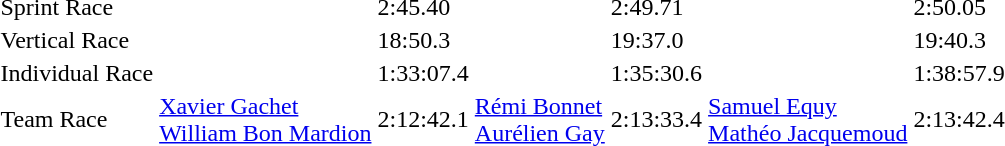<table>
<tr>
<td>Sprint Race</td>
<td></td>
<td>2:45.40</td>
<td></td>
<td>2:49.71</td>
<td></td>
<td>2:50.05</td>
</tr>
<tr>
<td>Vertical Race</td>
<td></td>
<td>18:50.3</td>
<td></td>
<td>19:37.0</td>
<td></td>
<td>19:40.3</td>
</tr>
<tr>
<td>Individual Race</td>
<td></td>
<td>1:33:07.4</td>
<td></td>
<td>1:35:30.6</td>
<td></td>
<td>1:38:57.9</td>
</tr>
<tr>
<td>Team Race</td>
<td><a href='#'>Xavier Gachet</a><br><a href='#'>William Bon Mardion</a><br></td>
<td>2:12:42.1</td>
<td><a href='#'>Rémi Bonnet</a><br><a href='#'>Aurélien Gay</a><br></td>
<td>2:13:33.4</td>
<td><a href='#'>Samuel Equy</a><br><a href='#'>Mathéo Jacquemoud</a><br></td>
<td>2:13:42.4</td>
</tr>
</table>
